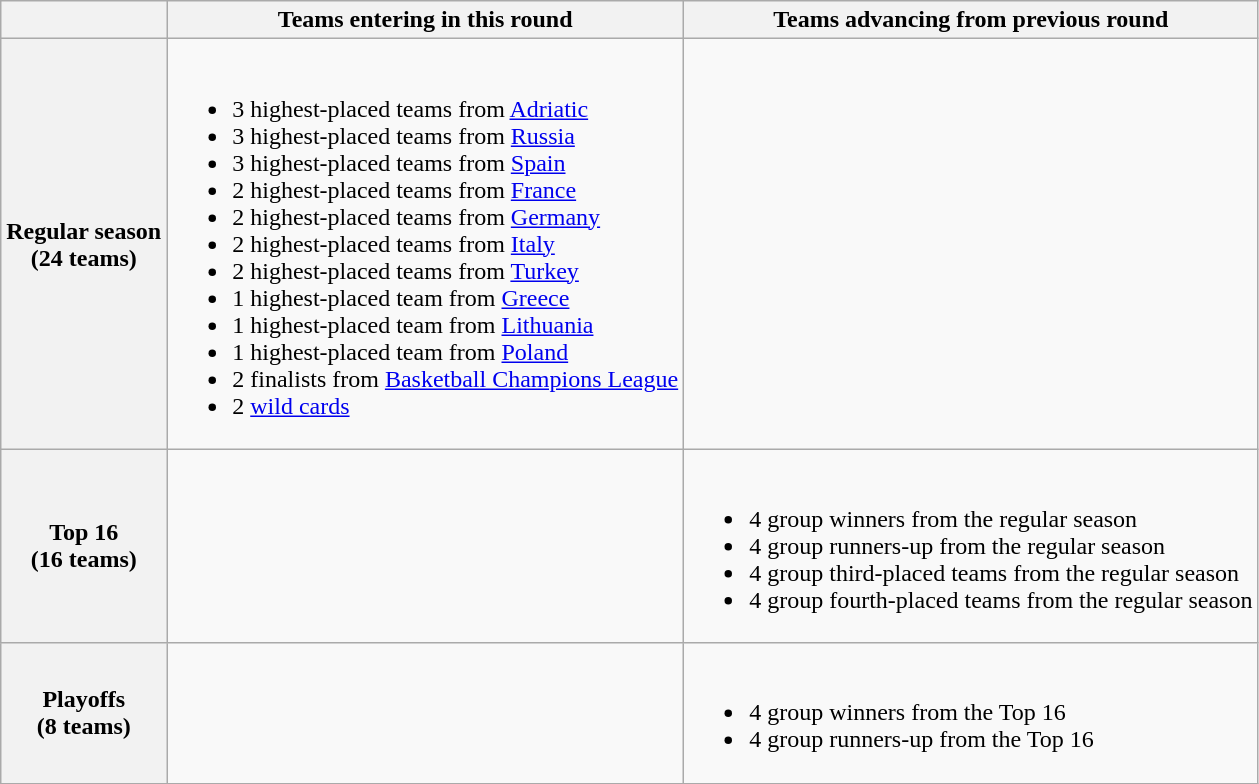<table class="wikitable">
<tr>
<th></th>
<th>Teams entering in this round</th>
<th>Teams advancing from previous round</th>
</tr>
<tr>
<th>Regular season<br>(24 teams)</th>
<td><br><ul><li>3 highest-placed teams from <a href='#'>Adriatic</a></li><li>3 highest-placed teams from <a href='#'>Russia</a></li><li>3 highest-placed teams from <a href='#'>Spain</a></li><li>2 highest-placed teams from <a href='#'>France</a></li><li>2 highest-placed teams from <a href='#'>Germany</a></li><li>2 highest-placed teams from <a href='#'>Italy</a></li><li>2 highest-placed teams from <a href='#'>Turkey</a></li><li>1 highest-placed team from <a href='#'>Greece</a></li><li>1 highest-placed team from <a href='#'>Lithuania</a></li><li>1 highest-placed team from <a href='#'>Poland</a></li><li>2 finalists from <a href='#'>Basketball Champions League</a></li><li>2 <a href='#'>wild cards</a></li></ul></td>
<td></td>
</tr>
<tr>
<th>Top 16<br>(16 teams)</th>
<td></td>
<td><br><ul><li>4 group winners from the regular season</li><li>4 group runners-up from the regular season</li><li>4 group third-placed teams from the regular season</li><li>4 group fourth-placed teams from the regular season</li></ul></td>
</tr>
<tr>
<th>Playoffs<br>(8 teams)</th>
<td></td>
<td><br><ul><li>4 group winners from the Top 16</li><li>4 group runners-up from the Top 16</li></ul></td>
</tr>
</table>
